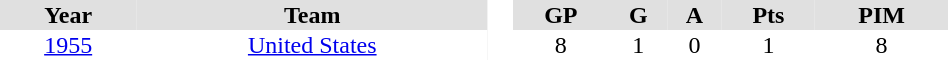<table border="0" cellpadding="1" cellspacing="0" style="text-align:center; width:50%">
<tr ALIGN="center" bgcolor="#e0e0e0">
<th>Year</th>
<th>Team</th>
<th ALIGN="center" rowspan="99" bgcolor="#ffffff"> </th>
<th>GP</th>
<th>G</th>
<th>A</th>
<th>Pts</th>
<th>PIM</th>
</tr>
<tr ALIGN="center">
<td><a href='#'>1955</a></td>
<td><a href='#'>United States</a></td>
<td>8</td>
<td>1</td>
<td>0</td>
<td>1</td>
<td>8</td>
</tr>
</table>
